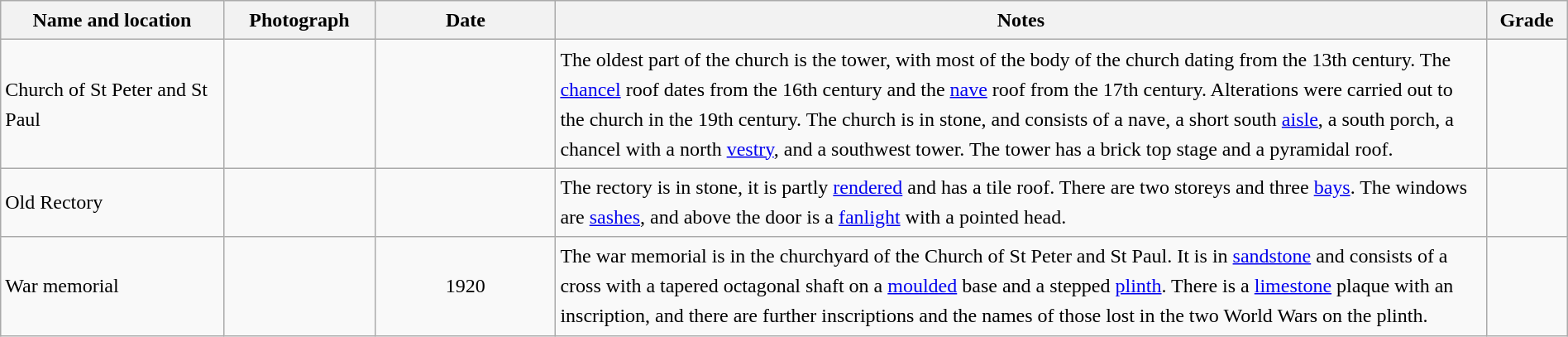<table class="wikitable sortable plainrowheaders" style="width:100%; border:0; text-align:left; line-height:150%;">
<tr>
<th scope="col"  style="width:150px">Name and location</th>
<th scope="col"  style="width:100px" class="unsortable">Photograph</th>
<th scope="col"  style="width:120px">Date</th>
<th scope="col"  style="width:650px" class="unsortable">Notes</th>
<th scope="col"  style="width:50px">Grade</th>
</tr>
<tr>
<td>Church of St Peter and St Paul<br><small></small></td>
<td></td>
<td align="center"></td>
<td>The oldest part of the church is the tower, with most of the body of the church dating from the 13th century.  The <a href='#'>chancel</a> roof dates from the 16th century and the <a href='#'>nave</a> roof from the 17th century.  Alterations were carried out to the church in the 19th century.  The church is in stone, and consists of a nave, a short south <a href='#'>aisle</a>, a south porch, a chancel with a north <a href='#'>vestry</a>, and a southwest tower.  The tower has a brick top stage and a pyramidal roof.</td>
<td align="center" ></td>
</tr>
<tr>
<td>Old Rectory<br><small></small></td>
<td></td>
<td align="center"></td>
<td>The rectory is in stone, it is partly <a href='#'>rendered</a> and has a tile roof.  There are two storeys and three <a href='#'>bays</a>.  The windows are <a href='#'>sashes</a>, and above the door is a <a href='#'>fanlight</a> with a pointed head.</td>
<td align="center" ></td>
</tr>
<tr>
<td>War memorial<br><small></small></td>
<td></td>
<td align="center">1920</td>
<td>The war memorial is in the churchyard of the Church of St Peter and St Paul.  It is in <a href='#'>sandstone</a> and consists of a cross with a tapered octagonal shaft on a <a href='#'>moulded</a> base and a stepped <a href='#'>plinth</a>.  There is a <a href='#'>limestone</a> plaque with an inscription, and there are further inscriptions and the names of those lost in the two World Wars on the plinth.</td>
<td align="center" ></td>
</tr>
<tr>
</tr>
</table>
